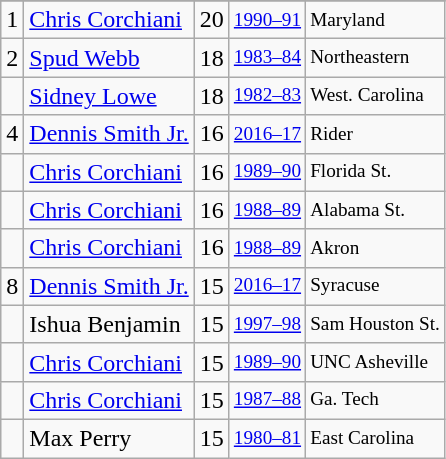<table class="wikitable">
<tr>
</tr>
<tr>
<td>1</td>
<td><a href='#'>Chris Corchiani</a></td>
<td>20</td>
<td style="font-size:80%;"><a href='#'>1990–91</a></td>
<td style="font-size:80%;">Maryland</td>
</tr>
<tr>
<td>2</td>
<td><a href='#'>Spud Webb</a></td>
<td>18</td>
<td style="font-size:80%;"><a href='#'>1983–84</a></td>
<td style="font-size:80%;">Northeastern</td>
</tr>
<tr>
<td></td>
<td><a href='#'>Sidney Lowe</a></td>
<td>18</td>
<td style="font-size:80%;"><a href='#'>1982–83</a></td>
<td style="font-size:80%;">West. Carolina</td>
</tr>
<tr>
<td>4</td>
<td><a href='#'>Dennis Smith Jr.</a></td>
<td>16</td>
<td style="font-size:80%;"><a href='#'>2016–17</a></td>
<td style="font-size:80%;">Rider</td>
</tr>
<tr>
<td></td>
<td><a href='#'>Chris Corchiani</a></td>
<td>16</td>
<td style="font-size:80%;"><a href='#'>1989–90</a></td>
<td style="font-size:80%;">Florida St.</td>
</tr>
<tr>
<td></td>
<td><a href='#'>Chris Corchiani</a></td>
<td>16</td>
<td style="font-size:80%;"><a href='#'>1988–89</a></td>
<td style="font-size:80%;">Alabama St.</td>
</tr>
<tr>
<td></td>
<td><a href='#'>Chris Corchiani</a></td>
<td>16</td>
<td style="font-size:80%;"><a href='#'>1988–89</a></td>
<td style="font-size:80%;">Akron</td>
</tr>
<tr>
<td>8</td>
<td><a href='#'>Dennis Smith Jr.</a></td>
<td>15</td>
<td style="font-size:80%;"><a href='#'>2016–17</a></td>
<td style="font-size:80%;">Syracuse</td>
</tr>
<tr>
<td></td>
<td>Ishua Benjamin</td>
<td>15</td>
<td style="font-size:80%;"><a href='#'>1997–98</a></td>
<td style="font-size:80%;">Sam Houston St.</td>
</tr>
<tr>
<td></td>
<td><a href='#'>Chris Corchiani</a></td>
<td>15</td>
<td style="font-size:80%;"><a href='#'>1989–90</a></td>
<td style="font-size:80%;">UNC Asheville</td>
</tr>
<tr>
<td></td>
<td><a href='#'>Chris Corchiani</a></td>
<td>15</td>
<td style="font-size:80%;"><a href='#'>1987–88</a></td>
<td style="font-size:80%;">Ga. Tech</td>
</tr>
<tr>
<td></td>
<td>Max Perry</td>
<td>15</td>
<td style="font-size:80%;"><a href='#'>1980–81</a></td>
<td style="font-size:80%;">East Carolina</td>
</tr>
</table>
